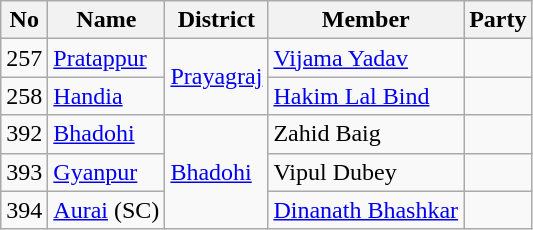<table class="wikitable sortable">
<tr>
<th>No</th>
<th>Name</th>
<th>District</th>
<th>Member</th>
<th colspan="2">Party</th>
</tr>
<tr>
<td>257</td>
<td><a href='#'>Pratappur</a></td>
<td rowspan="2"><a href='#'>Prayagraj</a></td>
<td><a href='#'>Vijama Yadav</a></td>
<td></td>
</tr>
<tr>
<td>258</td>
<td><a href='#'>Handia</a></td>
<td><a href='#'>Hakim Lal Bind</a></td>
<td></td>
</tr>
<tr>
<td>392</td>
<td><a href='#'>Bhadohi</a></td>
<td rowspan="3"><a href='#'>Bhadohi</a></td>
<td>Zahid Baig</td>
<td></td>
</tr>
<tr>
<td>393</td>
<td><a href='#'>Gyanpur</a></td>
<td>Vipul Dubey</td>
<td></td>
</tr>
<tr>
<td>394</td>
<td><a href='#'>Aurai</a> (SC)</td>
<td><a href='#'>Dinanath Bhashkar</a></td>
<td></td>
</tr>
</table>
